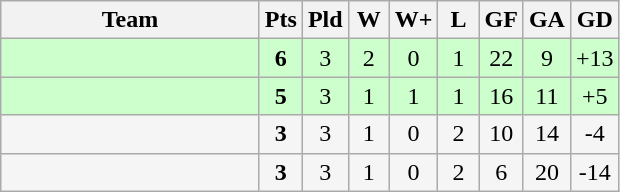<table class="wikitable" style="text-align:center;">
<tr>
<th width=165>Team</th>
<th width=20>Pts</th>
<th width=20>Pld</th>
<th width=20>W</th>
<th width=20>W+</th>
<th width=20>L</th>
<th width=20>GF</th>
<th width=20>GA</th>
<th width=20>GD</th>
</tr>
<tr align=center style="background:#ccffcc;">
<td style="text-align:left;"></td>
<td><strong>6</strong></td>
<td>3</td>
<td>2</td>
<td>0</td>
<td>1</td>
<td>22</td>
<td>9</td>
<td>+13</td>
</tr>
<tr align=center style="background:#ccffcc;">
<td style="text-align:left;"></td>
<td><strong>5</strong></td>
<td>3</td>
<td>1</td>
<td>1</td>
<td>1</td>
<td>16</td>
<td>11</td>
<td>+5</td>
</tr>
<tr align=center style="background:#f5f5f5;">
<td style="text-align:left;"></td>
<td><strong>3</strong></td>
<td>3</td>
<td>1</td>
<td>0</td>
<td>2</td>
<td>10</td>
<td>14</td>
<td>-4</td>
</tr>
<tr align=center style="background:#f5f5f5;">
<td style="text-align:left;"></td>
<td><strong>3</strong></td>
<td>3</td>
<td>1</td>
<td>0</td>
<td>2</td>
<td>6</td>
<td>20</td>
<td>-14</td>
</tr>
</table>
